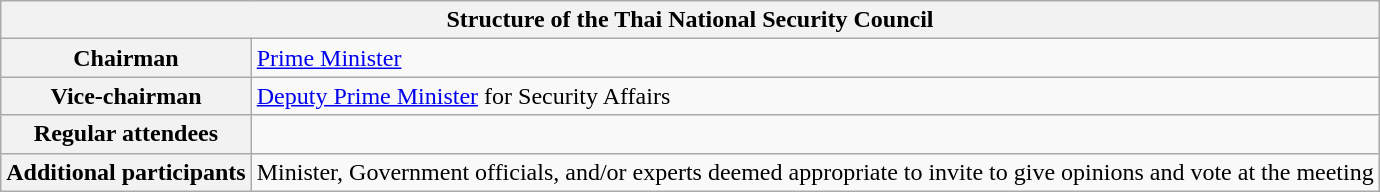<table class=wikitable>
<tr>
<th colspan="2">Structure of the Thai National Security Council</th>
</tr>
<tr>
<th>Chairman</th>
<td><a href='#'>Prime Minister</a></td>
</tr>
<tr>
<th>Vice-chairman</th>
<td><a href='#'>Deputy Prime Minister</a> for Security Affairs</td>
</tr>
<tr>
<th>Regular attendees</th>
<td></td>
</tr>
<tr>
<th>Additional participants</th>
<td>Minister, Government officials, and/or experts deemed appropriate to invite to give opinions and vote at the meeting</td>
</tr>
</table>
